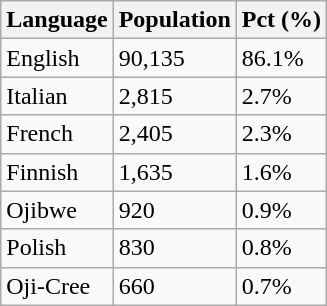<table class="wikitable sortable">
<tr>
<th>Language</th>
<th>Population</th>
<th>Pct (%)</th>
</tr>
<tr>
<td>English</td>
<td>90,135</td>
<td>86.1%</td>
</tr>
<tr>
<td>Italian</td>
<td>2,815</td>
<td>2.7%</td>
</tr>
<tr>
<td>French</td>
<td>2,405</td>
<td>2.3%</td>
</tr>
<tr>
<td>Finnish</td>
<td>1,635</td>
<td>1.6%</td>
</tr>
<tr>
<td>Ojibwe</td>
<td>920</td>
<td>0.9%</td>
</tr>
<tr>
<td>Polish</td>
<td>830</td>
<td>0.8%</td>
</tr>
<tr>
<td>Oji-Cree</td>
<td>660</td>
<td>0.7%</td>
</tr>
</table>
